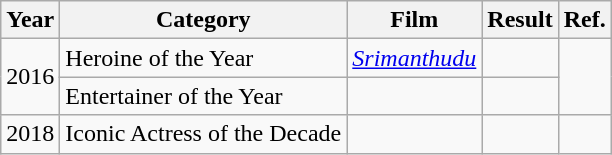<table class="wikitable">
<tr>
<th>Year</th>
<th>Category</th>
<th>Film</th>
<th>Result</th>
<th>Ref.</th>
</tr>
<tr>
<td rowspan="2">2016</td>
<td>Heroine of the Year</td>
<td><em><a href='#'>Srimanthudu</a></em></td>
<td></td>
<td rowspan="2"></td>
</tr>
<tr>
<td>Entertainer of the Year</td>
<td></td>
<td></td>
</tr>
<tr>
<td>2018</td>
<td>Iconic Actress of the Decade</td>
<td></td>
<td></td>
<td></td>
</tr>
</table>
